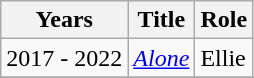<table class="wikitable">
<tr>
<th>Years</th>
<th>Title</th>
<th>Role</th>
</tr>
<tr>
<td>2017 - 2022</td>
<td><em><a href='#'>Alone</a></em></td>
<td>Ellie</td>
</tr>
<tr>
</tr>
</table>
